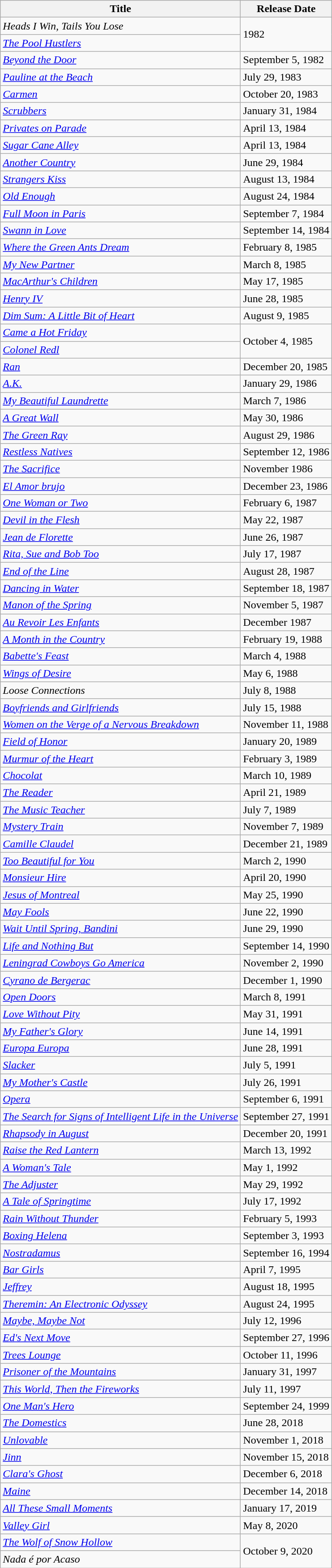<table class="wikitable sortable">
<tr>
<th>Title</th>
<th>Release Date</th>
</tr>
<tr>
<td><em>Heads I Win, Tails You Lose</em></td>
<td rowspan="2">1982</td>
</tr>
<tr>
<td><em><a href='#'>The Pool Hustlers</a></em></td>
</tr>
<tr>
<td><em><a href='#'>Beyond the Door</a></em></td>
<td>September 5, 1982</td>
</tr>
<tr>
<td><em><a href='#'>Pauline at the Beach</a></em></td>
<td>July 29, 1983</td>
</tr>
<tr>
<td><em><a href='#'>Carmen</a></em></td>
<td>October 20, 1983</td>
</tr>
<tr>
<td><em><a href='#'>Scrubbers</a></em></td>
<td>January 31, 1984</td>
</tr>
<tr>
<td><em><a href='#'>Privates on Parade</a></em></td>
<td>April 13, 1984</td>
</tr>
<tr>
<td><em><a href='#'>Sugar Cane Alley</a></em></td>
<td>April 13, 1984</td>
</tr>
<tr>
<td><em><a href='#'>Another Country</a></em></td>
<td>June 29, 1984</td>
</tr>
<tr>
<td><em><a href='#'>Strangers Kiss</a></em></td>
<td>August 13, 1984</td>
</tr>
<tr>
<td><em><a href='#'>Old Enough</a></em></td>
<td>August 24, 1984</td>
</tr>
<tr>
<td><em><a href='#'>Full Moon in Paris</a></em></td>
<td>September 7, 1984</td>
</tr>
<tr>
<td><em><a href='#'>Swann in Love</a></em></td>
<td>September 14, 1984</td>
</tr>
<tr>
<td><em><a href='#'>Where the Green Ants Dream</a></em></td>
<td>February 8, 1985</td>
</tr>
<tr>
<td><em><a href='#'>My New Partner</a></em></td>
<td>March 8, 1985</td>
</tr>
<tr>
<td><em><a href='#'>MacArthur's Children</a></em></td>
<td>May 17, 1985</td>
</tr>
<tr>
<td><em><a href='#'>Henry IV</a></em></td>
<td>June 28, 1985</td>
</tr>
<tr>
<td><em><a href='#'>Dim Sum: A Little Bit of Heart</a></em></td>
<td>August 9, 1985</td>
</tr>
<tr>
<td><em><a href='#'>Came a Hot Friday</a></em></td>
<td rowspan="2">October 4, 1985</td>
</tr>
<tr>
<td><em><a href='#'>Colonel Redl</a></em></td>
</tr>
<tr>
<td><em><a href='#'>Ran</a></em></td>
<td>December 20, 1985</td>
</tr>
<tr>
<td><em><a href='#'>A.K.</a></em></td>
<td>January 29, 1986</td>
</tr>
<tr>
<td><em><a href='#'>My Beautiful Laundrette</a></em></td>
<td>March 7, 1986</td>
</tr>
<tr>
<td><em><a href='#'>A Great Wall</a></em></td>
<td>May 30, 1986</td>
</tr>
<tr>
<td><em><a href='#'>The Green Ray</a></em></td>
<td>August 29, 1986</td>
</tr>
<tr>
<td><em><a href='#'>Restless Natives</a></em></td>
<td>September 12, 1986</td>
</tr>
<tr>
<td><em><a href='#'>The Sacrifice</a></em></td>
<td>November 1986</td>
</tr>
<tr>
<td><em><a href='#'>El Amor brujo</a></em></td>
<td>December 23, 1986</td>
</tr>
<tr>
<td><em><a href='#'>One Woman or Two</a></em></td>
<td>February 6, 1987</td>
</tr>
<tr>
<td><em><a href='#'>Devil in the Flesh</a></em></td>
<td>May 22, 1987</td>
</tr>
<tr>
<td><em><a href='#'>Jean de Florette</a></em></td>
<td>June 26, 1987</td>
</tr>
<tr>
<td><em><a href='#'>Rita, Sue and Bob Too</a></em></td>
<td>July 17, 1987</td>
</tr>
<tr>
<td><em><a href='#'>End of the Line</a></em></td>
<td>August 28, 1987</td>
</tr>
<tr>
<td><em><a href='#'>Dancing in Water</a></em></td>
<td>September 18, 1987</td>
</tr>
<tr>
<td><em><a href='#'>Manon of the Spring</a></em></td>
<td>November 5, 1987</td>
</tr>
<tr>
<td><em><a href='#'>Au Revoir Les Enfants</a></em></td>
<td>December 1987</td>
</tr>
<tr>
<td><em><a href='#'>A Month in the Country</a></em></td>
<td>February 19, 1988</td>
</tr>
<tr>
<td><em><a href='#'>Babette's Feast</a></em></td>
<td>March 4, 1988</td>
</tr>
<tr>
<td><em><a href='#'>Wings of Desire</a></em></td>
<td>May 6, 1988</td>
</tr>
<tr>
<td><em>Loose Connections</em></td>
<td>July 8, 1988</td>
</tr>
<tr>
<td><em><a href='#'>Boyfriends and Girlfriends</a></em></td>
<td>July 15, 1988</td>
</tr>
<tr>
<td><em><a href='#'>Women on the Verge of a Nervous Breakdown</a></em></td>
<td>November 11, 1988</td>
</tr>
<tr>
<td><em><a href='#'>Field of Honor</a></em></td>
<td>January 20, 1989</td>
</tr>
<tr>
<td><em><a href='#'>Murmur of the Heart</a></em></td>
<td>February 3, 1989</td>
</tr>
<tr>
<td><em><a href='#'>Chocolat</a></em></td>
<td>March 10, 1989</td>
</tr>
<tr>
<td><em><a href='#'>The Reader</a></em></td>
<td>April 21, 1989</td>
</tr>
<tr>
<td><em><a href='#'>The Music Teacher</a></em></td>
<td>July 7, 1989</td>
</tr>
<tr>
<td><em><a href='#'>Mystery Train</a></em></td>
<td>November 7, 1989</td>
</tr>
<tr>
<td><em><a href='#'>Camille Claudel</a></em></td>
<td>December 21, 1989</td>
</tr>
<tr>
<td><em><a href='#'>Too Beautiful for You</a></em></td>
<td>March 2, 1990</td>
</tr>
<tr>
<td><em><a href='#'>Monsieur Hire</a></em></td>
<td>April 20, 1990</td>
</tr>
<tr>
<td><em><a href='#'>Jesus of Montreal</a></em></td>
<td>May 25, 1990</td>
</tr>
<tr>
<td><em><a href='#'>May Fools</a></em></td>
<td>June 22, 1990</td>
</tr>
<tr>
<td><em><a href='#'>Wait Until Spring, Bandini</a></em></td>
<td>June 29, 1990</td>
</tr>
<tr>
<td><em><a href='#'>Life and Nothing But</a></em></td>
<td>September 14, 1990</td>
</tr>
<tr>
<td><em><a href='#'>Leningrad Cowboys Go America</a></em></td>
<td>November 2, 1990</td>
</tr>
<tr>
<td><em><a href='#'>Cyrano de Bergerac</a></em></td>
<td>December 1, 1990</td>
</tr>
<tr>
<td><em><a href='#'>Open Doors</a></em></td>
<td>March 8, 1991</td>
</tr>
<tr>
<td><em><a href='#'>Love Without Pity</a></em></td>
<td>May 31, 1991</td>
</tr>
<tr>
<td><em><a href='#'>My Father's Glory</a></em></td>
<td>June 14, 1991</td>
</tr>
<tr>
<td><em><a href='#'>Europa Europa</a></em></td>
<td>June 28, 1991</td>
</tr>
<tr>
<td><em><a href='#'>Slacker</a></em></td>
<td>July 5, 1991</td>
</tr>
<tr>
<td><em><a href='#'>My Mother's Castle</a></em></td>
<td>July 26, 1991</td>
</tr>
<tr>
<td><em><a href='#'>Opera</a></em></td>
<td>September 6, 1991</td>
</tr>
<tr>
<td><em><a href='#'>The Search for Signs of Intelligent Life in the Universe</a></em></td>
<td>September 27, 1991</td>
</tr>
<tr>
<td><em><a href='#'>Rhapsody in August</a></em></td>
<td>December 20, 1991</td>
</tr>
<tr>
<td><em><a href='#'>Raise the Red Lantern</a></em></td>
<td>March 13, 1992</td>
</tr>
<tr>
<td><em><a href='#'>A Woman's Tale</a></em></td>
<td>May 1, 1992</td>
</tr>
<tr>
<td><em><a href='#'>The Adjuster</a></em></td>
<td>May 29, 1992</td>
</tr>
<tr>
<td><em><a href='#'>A Tale of Springtime</a></em></td>
<td>July 17, 1992</td>
</tr>
<tr>
<td><em><a href='#'>Rain Without Thunder</a></em></td>
<td>February 5, 1993</td>
</tr>
<tr>
<td><em><a href='#'>Boxing Helena</a></em></td>
<td>September 3, 1993</td>
</tr>
<tr>
<td><em><a href='#'>Nostradamus</a></em></td>
<td>September 16, 1994</td>
</tr>
<tr>
<td><em><a href='#'>Bar Girls</a></em></td>
<td>April 7, 1995</td>
</tr>
<tr>
<td><em><a href='#'>Jeffrey</a></em></td>
<td>August 18, 1995</td>
</tr>
<tr>
<td><em><a href='#'>Theremin: An Electronic Odyssey</a></em></td>
<td>August 24, 1995</td>
</tr>
<tr>
<td><em><a href='#'>Maybe, Maybe Not</a></em></td>
<td>July 12, 1996</td>
</tr>
<tr>
<td><em><a href='#'>Ed's Next Move</a></em></td>
<td>September 27, 1996</td>
</tr>
<tr>
<td><em><a href='#'>Trees Lounge</a></em></td>
<td>October 11, 1996</td>
</tr>
<tr>
<td><em><a href='#'>Prisoner of the Mountains</a></em></td>
<td>January 31, 1997</td>
</tr>
<tr>
<td><em><a href='#'>This World, Then the Fireworks</a></em></td>
<td>July 11, 1997</td>
</tr>
<tr>
<td><em><a href='#'>One Man's Hero</a></em></td>
<td>September 24, 1999</td>
</tr>
<tr>
<td><em><a href='#'>The Domestics</a></em></td>
<td>June 28, 2018</td>
</tr>
<tr>
<td><em><a href='#'>Unlovable</a></em></td>
<td>November 1, 2018</td>
</tr>
<tr>
<td><em><a href='#'>Jinn</a></em></td>
<td>November 15, 2018</td>
</tr>
<tr>
<td><em><a href='#'>Clara's Ghost</a></em></td>
<td>December 6, 2018</td>
</tr>
<tr>
<td><em><a href='#'>Maine</a></em></td>
<td>December 14, 2018</td>
</tr>
<tr>
<td><em><a href='#'>All These Small Moments</a></em></td>
<td>January 17, 2019</td>
</tr>
<tr>
<td><em><a href='#'>Valley Girl</a></em></td>
<td>May 8, 2020</td>
</tr>
<tr>
<td><em><a href='#'>The Wolf of Snow Hollow</a></em></td>
<td rowspan="2">October 9, 2020</td>
</tr>
<tr>
<td><em>Nada é por Acaso</em></td>
</tr>
</table>
